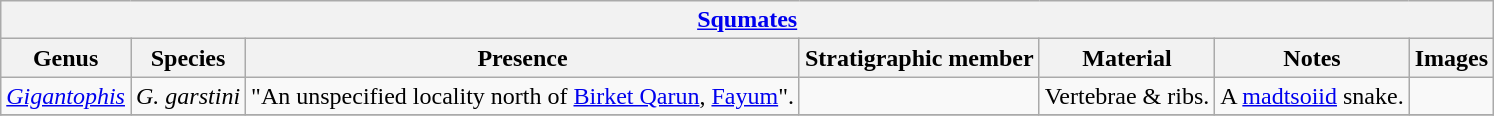<table class="wikitable" align="center">
<tr>
<th colspan="7" align="center"><strong><a href='#'>Squmates</a></strong></th>
</tr>
<tr>
<th>Genus</th>
<th>Species</th>
<th>Presence</th>
<th><strong>Stratigraphic member</strong></th>
<th><strong>Material</strong></th>
<th>Notes</th>
<th>Images</th>
</tr>
<tr>
<td><em><a href='#'>Gigantophis</a></em></td>
<td><em>G. garstini</em></td>
<td>"An unspecified locality north of <a href='#'>Birket Qarun</a>, <a href='#'>Fayum</a>".</td>
<td></td>
<td>Vertebrae & ribs.</td>
<td>A <a href='#'>madtsoiid</a> snake.</td>
<td></td>
</tr>
<tr>
</tr>
</table>
